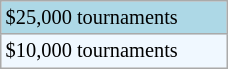<table class="wikitable" style="font-size:85%; width:12%;">
<tr style="background:lightblue;">
<td>$25,000 tournaments</td>
</tr>
<tr style="background:#f0f8ff;">
<td>$10,000 tournaments</td>
</tr>
</table>
